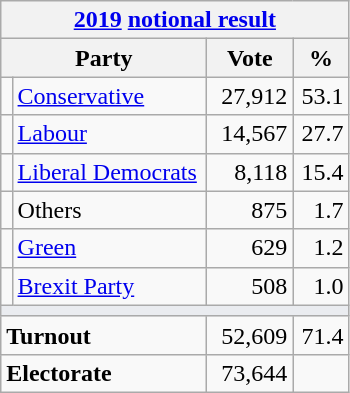<table class="wikitable">
<tr>
<th colspan="4"><a href='#'>2019</a> <a href='#'>notional result</a></th>
</tr>
<tr>
<th bgcolor="#DDDDFF" width="130px" colspan="2">Party</th>
<th bgcolor="#DDDDFF" width="50px">Vote</th>
<th bgcolor="#DDDDFF" width="30px">%</th>
</tr>
<tr>
<td></td>
<td><a href='#'>Conservative</a></td>
<td align=right>27,912</td>
<td align=right>53.1</td>
</tr>
<tr>
<td></td>
<td><a href='#'>Labour</a></td>
<td align=right>14,567</td>
<td align=right>27.7</td>
</tr>
<tr>
<td></td>
<td><a href='#'>Liberal Democrats</a></td>
<td align=right>8,118</td>
<td align=right>15.4</td>
</tr>
<tr>
<td></td>
<td>Others</td>
<td align=right>875</td>
<td align=right>1.7</td>
</tr>
<tr>
<td></td>
<td><a href='#'>Green</a></td>
<td align=right>629</td>
<td align=right>1.2</td>
</tr>
<tr>
<td></td>
<td><a href='#'>Brexit Party</a></td>
<td align=right>508</td>
<td align=right>1.0</td>
</tr>
<tr>
<td colspan="4" bgcolor="#EAECF0"></td>
</tr>
<tr>
<td colspan="2"><strong>Turnout</strong></td>
<td align=right>52,609</td>
<td align=right>71.4</td>
</tr>
<tr>
<td colspan="2"><strong>Electorate</strong></td>
<td align=right>73,644</td>
</tr>
</table>
